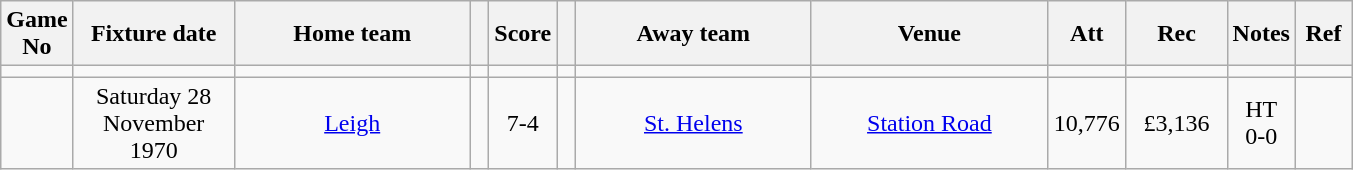<table class="wikitable" style="text-align:center;">
<tr>
<th style="width:20px;" abbr="No">Game No</th>
<th style="width:100px;" abbr="Date">Fixture date</th>
<th style="width:150px;" abbr="Home team">Home team</th>
<th style="width:5px;;" abbr="space"></th>
<th style="width:20px;" abbr="Score">Score</th>
<th style="width:5px;;" abbr="space"></th>
<th style="width:150px;" abbr="Away team">Away team</th>
<th style="width:150px;" abbr="Venue">Venue</th>
<th style="width:45px;" abbr="Att">Att</th>
<th style="width:60px;" abbr="Rec">Rec</th>
<th style="width:20px;" abbr="Notes">Notes</th>
<th style="width:30px;" abbr="Ref">Ref</th>
</tr>
<tr>
<td></td>
<td></td>
<td></td>
<td></td>
<td></td>
<td></td>
<td></td>
<td></td>
<td></td>
<td></td>
<td></td>
</tr>
<tr>
<td></td>
<td>Saturday 28 November 1970</td>
<td><a href='#'>Leigh</a></td>
<td></td>
<td>7-4</td>
<td></td>
<td><a href='#'>St. Helens</a></td>
<td><a href='#'>Station Road</a></td>
<td>10,776</td>
<td>£3,136</td>
<td>HT 0-0</td>
<td></td>
</tr>
</table>
